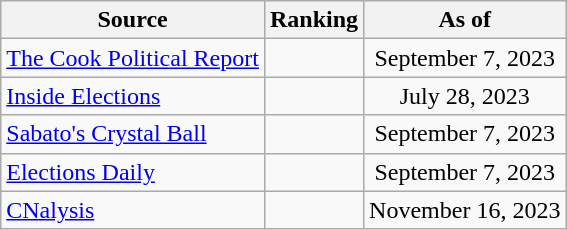<table class="wikitable" style="text-align:center">
<tr>
<th>Source</th>
<th>Ranking</th>
<th>As of</th>
</tr>
<tr>
<td style="text-align:left"><a href='#'>The Cook Political Report</a></td>
<td></td>
<td>September 7, 2023</td>
</tr>
<tr>
<td style="text-align:left"><a href='#'>Inside Elections</a></td>
<td></td>
<td>July 28, 2023</td>
</tr>
<tr>
<td style="text-align:left"><a href='#'>Sabato's Crystal Ball</a></td>
<td></td>
<td>September 7, 2023</td>
</tr>
<tr>
<td style="text-align:left"><a href='#'>Elections Daily</a></td>
<td></td>
<td>September 7, 2023</td>
</tr>
<tr>
<td style="text-align:left"><a href='#'>CNalysis</a></td>
<td></td>
<td>November 16, 2023</td>
</tr>
</table>
